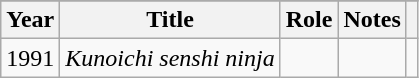<table class="wikitable sortable">
<tr>
</tr>
<tr>
<th>Year</th>
<th>Title</th>
<th>Role</th>
<th class="unsortable">Notes</th>
<th class="unsortable"></th>
</tr>
<tr>
<td>1991</td>
<td><em>Kunoichi senshi ninja</em></td>
<td></td>
<td></td>
<td align=center></td>
</tr>
</table>
